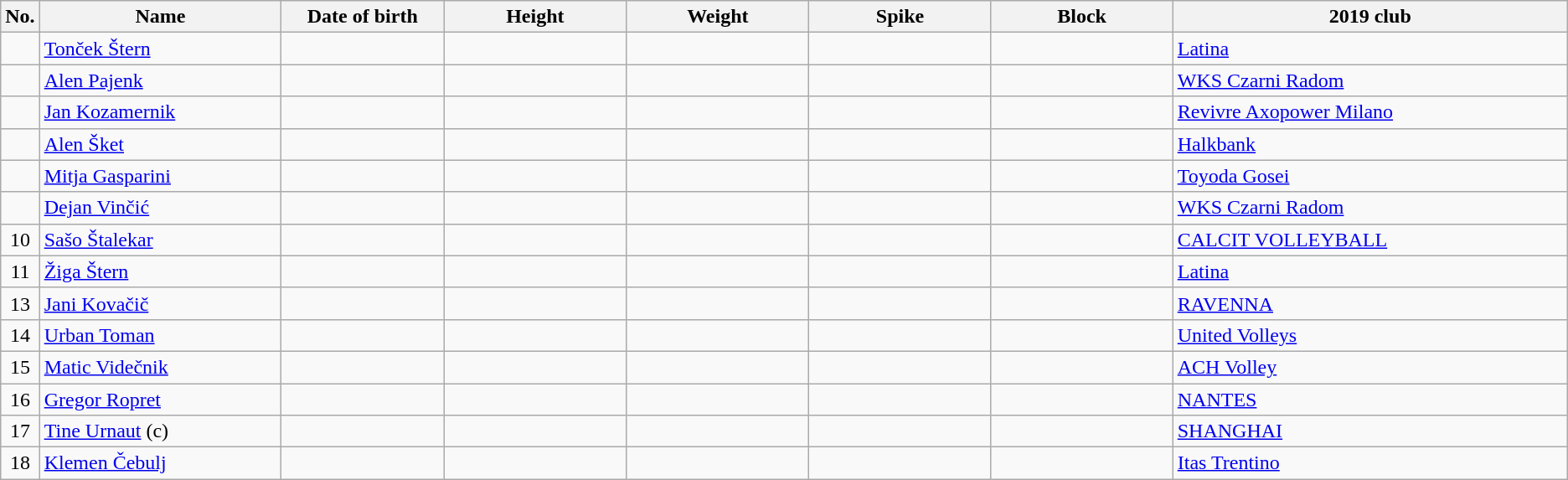<table class="wikitable sortable" style="font-size:100%; text-align:center;">
<tr>
<th>No.</th>
<th style="width:12em">Name</th>
<th style="width:8em">Date of birth</th>
<th style="width:9em">Height</th>
<th style="width:9em">Weight</th>
<th style="width:9em">Spike</th>
<th style="width:9em">Block</th>
<th style="width:20em">2019 club</th>
</tr>
<tr>
<td></td>
<td align=left><a href='#'>Tonček Štern</a></td>
<td align=right></td>
<td></td>
<td></td>
<td></td>
<td></td>
<td align=left> <a href='#'>Latina</a></td>
</tr>
<tr>
<td></td>
<td align=left><a href='#'>Alen Pajenk</a></td>
<td align=right></td>
<td></td>
<td></td>
<td></td>
<td></td>
<td align=left> <a href='#'>WKS Czarni Radom</a></td>
</tr>
<tr>
<td></td>
<td align=left><a href='#'>Jan Kozamernik</a></td>
<td align=right></td>
<td></td>
<td></td>
<td></td>
<td></td>
<td align=left> <a href='#'>Revivre Axopower Milano</a></td>
</tr>
<tr>
<td></td>
<td align=left><a href='#'>Alen Šket</a></td>
<td align=right></td>
<td></td>
<td></td>
<td></td>
<td></td>
<td align=left> <a href='#'>Halkbank</a></td>
</tr>
<tr>
<td></td>
<td align=left><a href='#'>Mitja Gasparini</a></td>
<td align=right></td>
<td></td>
<td></td>
<td></td>
<td></td>
<td align=left> <a href='#'>Toyoda Gosei</a></td>
</tr>
<tr>
<td></td>
<td align=left><a href='#'>Dejan Vinčić</a></td>
<td align=right></td>
<td></td>
<td></td>
<td></td>
<td></td>
<td align=left> <a href='#'>WKS Czarni Radom</a></td>
</tr>
<tr>
<td>10</td>
<td align=left><a href='#'>Sašo Štalekar</a></td>
<td align=right></td>
<td></td>
<td></td>
<td></td>
<td></td>
<td align=left> <a href='#'>CALCIT VOLLEYBALL</a></td>
</tr>
<tr>
<td>11</td>
<td align=left><a href='#'>Žiga Štern</a></td>
<td align=right></td>
<td></td>
<td></td>
<td></td>
<td></td>
<td align=left> <a href='#'>Latina</a></td>
</tr>
<tr>
<td>13</td>
<td align=left><a href='#'>Jani Kovačič</a></td>
<td align=right></td>
<td></td>
<td></td>
<td></td>
<td></td>
<td align=left> <a href='#'>RAVENNA</a></td>
</tr>
<tr>
<td>14</td>
<td align=left><a href='#'>Urban Toman</a></td>
<td align=right></td>
<td></td>
<td></td>
<td></td>
<td></td>
<td align=left> <a href='#'>United Volleys</a></td>
</tr>
<tr>
<td>15</td>
<td align=left><a href='#'>Matic Videčnik</a></td>
<td align=right></td>
<td></td>
<td></td>
<td></td>
<td></td>
<td align=left> <a href='#'>ACH Volley</a></td>
</tr>
<tr>
<td>16</td>
<td align=left><a href='#'>Gregor Ropret</a></td>
<td align=right></td>
<td></td>
<td></td>
<td></td>
<td></td>
<td align=left> <a href='#'>NANTES</a></td>
</tr>
<tr>
<td>17</td>
<td align=left><a href='#'>Tine Urnaut</a> (c)</td>
<td align=right></td>
<td></td>
<td></td>
<td></td>
<td></td>
<td align=left> <a href='#'>SHANGHAI</a></td>
</tr>
<tr>
<td>18</td>
<td align=left><a href='#'>Klemen Čebulj</a></td>
<td align=right></td>
<td></td>
<td></td>
<td></td>
<td></td>
<td align=left> <a href='#'>Itas Trentino</a></td>
</tr>
</table>
